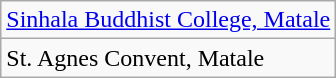<table class="wikitable">
<tr>
<td><a href='#'>Sinhala Buddhist College, Matale</a></td>
</tr>
<tr>
<td>St. Agnes Convent, Matale</td>
</tr>
</table>
